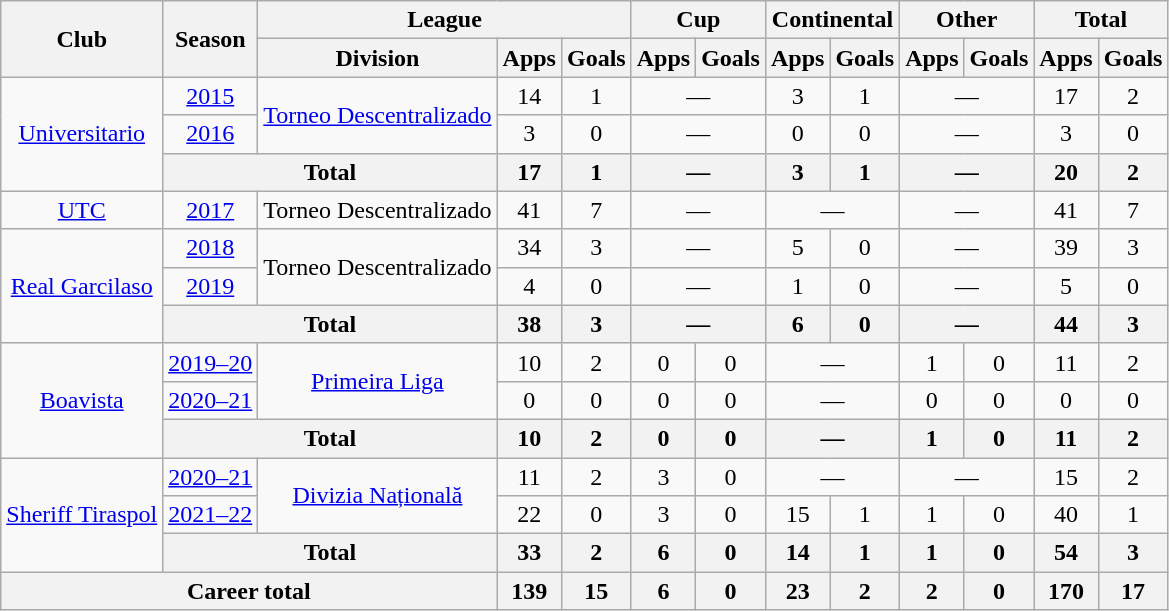<table class="wikitable" style="text-align: center">
<tr>
<th rowspan="2">Club</th>
<th rowspan="2">Season</th>
<th colspan="3">League</th>
<th colspan="2">Cup</th>
<th colspan="2">Continental</th>
<th colspan="2">Other</th>
<th colspan="2">Total</th>
</tr>
<tr>
<th>Division</th>
<th>Apps</th>
<th>Goals</th>
<th>Apps</th>
<th>Goals</th>
<th>Apps</th>
<th>Goals</th>
<th>Apps</th>
<th>Goals</th>
<th>Apps</th>
<th>Goals</th>
</tr>
<tr>
<td rowspan="3"><a href='#'>Universitario</a></td>
<td><a href='#'>2015</a></td>
<td rowspan="2"><a href='#'>Torneo Descentralizado</a></td>
<td>14</td>
<td>1</td>
<td colspan="2">—</td>
<td>3</td>
<td>1</td>
<td colspan="2">—</td>
<td>17</td>
<td>2</td>
</tr>
<tr>
<td><a href='#'>2016</a></td>
<td>3</td>
<td>0</td>
<td colspan="2">—</td>
<td>0</td>
<td>0</td>
<td colspan="2">—</td>
<td>3</td>
<td>0</td>
</tr>
<tr>
<th colspan="2">Total</th>
<th>17</th>
<th>1</th>
<th colspan="2">—</th>
<th>3</th>
<th>1</th>
<th colspan="2">—</th>
<th>20</th>
<th>2</th>
</tr>
<tr>
<td><a href='#'>UTC</a></td>
<td><a href='#'>2017</a></td>
<td>Torneo Descentralizado</td>
<td>41</td>
<td>7</td>
<td colspan="2">—</td>
<td colspan="2">—</td>
<td colspan="2">—</td>
<td>41</td>
<td>7</td>
</tr>
<tr>
<td rowspan="3"><a href='#'>Real Garcilaso</a></td>
<td><a href='#'>2018</a></td>
<td rowspan="2">Torneo Descentralizado</td>
<td>34</td>
<td>3</td>
<td colspan="2">—</td>
<td>5</td>
<td>0</td>
<td colspan="2">—</td>
<td>39</td>
<td>3</td>
</tr>
<tr>
<td><a href='#'>2019</a></td>
<td>4</td>
<td>0</td>
<td colspan="2">—</td>
<td>1</td>
<td>0</td>
<td colspan="2">—</td>
<td>5</td>
<td>0</td>
</tr>
<tr>
<th colspan="2">Total</th>
<th>38</th>
<th>3</th>
<th colspan="2">—</th>
<th>6</th>
<th>0</th>
<th colspan="2">—</th>
<th>44</th>
<th>3</th>
</tr>
<tr>
<td rowspan="3"><a href='#'>Boavista</a></td>
<td><a href='#'>2019–20</a></td>
<td rowspan="2"><a href='#'>Primeira Liga</a></td>
<td>10</td>
<td>2</td>
<td>0</td>
<td>0</td>
<td colspan="2">—</td>
<td>1</td>
<td>0</td>
<td>11</td>
<td>2</td>
</tr>
<tr>
<td><a href='#'>2020–21</a></td>
<td>0</td>
<td>0</td>
<td>0</td>
<td>0</td>
<td colspan="2">—</td>
<td>0</td>
<td>0</td>
<td>0</td>
<td>0</td>
</tr>
<tr>
<th colspan="2">Total</th>
<th>10</th>
<th>2</th>
<th>0</th>
<th>0</th>
<th colspan="2">—</th>
<th>1</th>
<th>0</th>
<th>11</th>
<th>2</th>
</tr>
<tr>
<td rowspan="3"><a href='#'>Sheriff Tiraspol</a></td>
<td><a href='#'>2020–21</a></td>
<td rowspan="2"><a href='#'>Divizia Națională</a></td>
<td>11</td>
<td>2</td>
<td>3</td>
<td>0</td>
<td colspan="2">—</td>
<td colspan="2">—</td>
<td>15</td>
<td>2</td>
</tr>
<tr>
<td><a href='#'>2021–22</a></td>
<td>22</td>
<td>0</td>
<td>3</td>
<td>0</td>
<td>15</td>
<td>1</td>
<td>1</td>
<td>0</td>
<td>40</td>
<td>1</td>
</tr>
<tr>
<th colspan="2">Total</th>
<th>33</th>
<th>2</th>
<th>6</th>
<th>0</th>
<th>14</th>
<th>1</th>
<th>1</th>
<th>0</th>
<th>54</th>
<th>3</th>
</tr>
<tr>
<th colspan="3"><strong>Career total</strong></th>
<th>139</th>
<th>15</th>
<th>6</th>
<th>0</th>
<th>23</th>
<th>2</th>
<th>2</th>
<th>0</th>
<th>170</th>
<th>17</th>
</tr>
</table>
